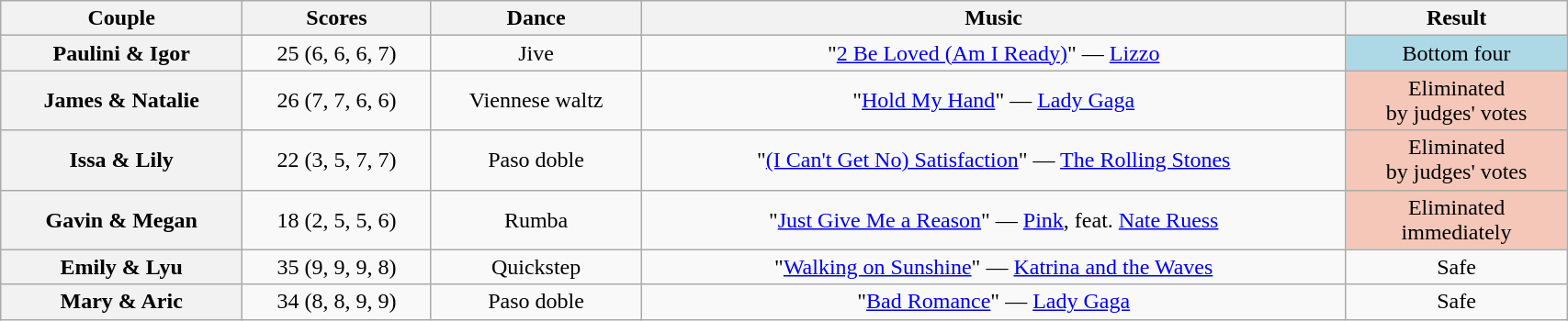<table class="wikitable sortable" style="text-align:center; width: 90%">
<tr>
<th scope="col">Couple</th>
<th scope="col">Scores</th>
<th scope="col" class="unsortable">Dance</th>
<th scope="col" class="unsortable">Music</th>
<th scope="col" class="unsortable">Result</th>
</tr>
<tr>
<th scope="row">Paulini & Igor</th>
<td>25 (6, 6, 6, 7)</td>
<td>Jive</td>
<td>"<a href='#'>2 Be Loved (Am I Ready)</a>" — <a href='#'>Lizzo</a></td>
<td bgcolor="lightblue">Bottom four</td>
</tr>
<tr>
<th scope="row">James & Natalie</th>
<td>26 (7, 7, 6, 6)</td>
<td>Viennese waltz</td>
<td>"<a href='#'>Hold My Hand</a>" — <a href='#'>Lady Gaga</a></td>
<td bgcolor="f4c7b8">Eliminated<br>by judges' votes</td>
</tr>
<tr>
<th scope="row">Issa & Lily</th>
<td>22 (3, 5, 7, 7)</td>
<td>Paso doble</td>
<td>"<a href='#'>(I Can't Get No) Satisfaction</a>" — <a href='#'>The Rolling Stones</a></td>
<td bgcolor="f4c7b8">Eliminated<br>by judges' votes</td>
</tr>
<tr>
<th scope="row">Gavin & Megan</th>
<td>18 (2, 5, 5, 6)</td>
<td>Rumba</td>
<td>"<a href='#'>Just Give Me a Reason</a>" — <a href='#'>Pink</a>, feat. <a href='#'>Nate Ruess</a></td>
<td bgcolor="f4c7b8">Eliminated<br>immediately</td>
</tr>
<tr>
<th scope="row">Emily & Lyu</th>
<td>35 (9, 9, 9, 8)</td>
<td>Quickstep</td>
<td>"<a href='#'>Walking on Sunshine</a>" — <a href='#'>Katrina and the Waves</a></td>
<td>Safe</td>
</tr>
<tr>
<th scope="row">Mary & Aric</th>
<td>34 (8, 8, 9, 9)</td>
<td>Paso doble</td>
<td>"<a href='#'>Bad Romance</a>" — <a href='#'>Lady Gaga</a></td>
<td>Safe</td>
</tr>
</table>
